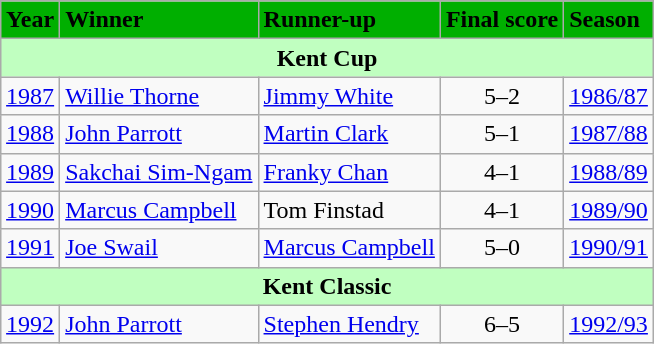<table class="wikitable" style="margin: auto">
<tr>
<th style="text-align: center; background-color: #00af00">Year</th>
<th style="text-align: left; background-color: #00af00">Winner</th>
<th style="text-align: left; background-color: #00af00">Runner-up</th>
<th style="text-align: left; background-color: #00af00">Final score</th>
<th style="text-align: left; background-color: #00af00">Season</th>
</tr>
<tr>
<th colspan=6 style="text-align: center; background-color: #c0ffc0">Kent Cup</th>
</tr>
<tr>
<td><a href='#'>1987</a></td>
<td> <a href='#'>Willie Thorne</a></td>
<td> <a href='#'>Jimmy White</a></td>
<td style="text-align: center">5–2</td>
<td><a href='#'>1986/87</a></td>
</tr>
<tr>
<td><a href='#'>1988</a></td>
<td> <a href='#'>John Parrott</a></td>
<td> <a href='#'>Martin Clark</a></td>
<td style="text-align: center">5–1</td>
<td><a href='#'>1987/88</a></td>
</tr>
<tr>
<td><a href='#'>1989</a></td>
<td> <a href='#'>Sakchai Sim-Ngam</a></td>
<td> <a href='#'>Franky Chan</a></td>
<td style="text-align: center">4–1</td>
<td><a href='#'>1988/89</a></td>
</tr>
<tr>
<td><a href='#'>1990</a></td>
<td> <a href='#'>Marcus Campbell</a></td>
<td> Tom Finstad</td>
<td style="text-align: center">4–1</td>
<td><a href='#'>1989/90</a></td>
</tr>
<tr>
<td><a href='#'>1991</a></td>
<td> <a href='#'>Joe Swail</a></td>
<td> <a href='#'>Marcus Campbell</a></td>
<td style="text-align: center">5–0</td>
<td><a href='#'>1990/91</a></td>
</tr>
<tr>
<th colspan=6 style="text-align: center; background-color: #c0ffc0">Kent Classic</th>
</tr>
<tr>
<td><a href='#'>1992</a></td>
<td> <a href='#'>John Parrott</a></td>
<td> <a href='#'>Stephen Hendry</a></td>
<td style="text-align: center">6–5</td>
<td><a href='#'>1992/93</a></td>
</tr>
</table>
